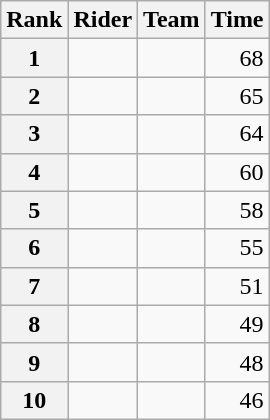<table class="wikitable" margin-bottom:0;">
<tr>
<th scope="col">Rank</th>
<th scope="col">Rider</th>
<th scope="col">Team</th>
<th scope="col">Time</th>
</tr>
<tr>
<th scope="row">1</th>
<td> </td>
<td></td>
<td align="right">68</td>
</tr>
<tr>
<th scope="row">2</th>
<td> </td>
<td></td>
<td align="right">65</td>
</tr>
<tr>
<th scope="row">3</th>
<td></td>
<td></td>
<td align="right">64</td>
</tr>
<tr>
<th scope="row">4</th>
<td></td>
<td></td>
<td align="right">60</td>
</tr>
<tr>
<th scope="row">5</th>
<td></td>
<td></td>
<td align="right">58</td>
</tr>
<tr>
<th scope="row">6</th>
<td></td>
<td></td>
<td align="right">55</td>
</tr>
<tr>
<th scope="row">7</th>
<td></td>
<td></td>
<td align="right">51</td>
</tr>
<tr>
<th scope="row">8</th>
<td></td>
<td></td>
<td align="right">49</td>
</tr>
<tr>
<th scope="row">9</th>
<td></td>
<td></td>
<td align="right">48</td>
</tr>
<tr>
<th scope="row">10</th>
<td></td>
<td></td>
<td align="right">46</td>
</tr>
</table>
